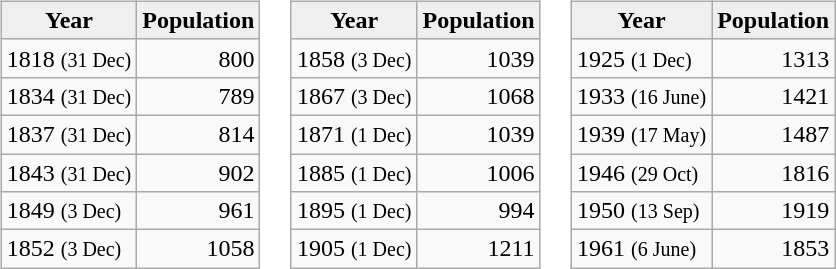<table>
<tr>
<td valign="top"><br><table class="wikitable">
<tr>
<th style="background:#efefef;">Year</th>
<th style="background:#efefef;">Population</th>
</tr>
<tr>
<td>1818 <small>(31 Dec)</small></td>
<td align="right">800</td>
</tr>
<tr>
<td>1834 <small>(31 Dec)</small></td>
<td align="right">789</td>
</tr>
<tr>
<td>1837 <small>(31 Dec)</small></td>
<td align="right">814</td>
</tr>
<tr>
<td>1843 <small>(31 Dec)</small></td>
<td align="right">902</td>
</tr>
<tr>
<td>1849 <small>(3 Dec)</small></td>
<td align="right">961</td>
</tr>
<tr>
<td>1852 <small>(3 Dec)</small></td>
<td align="right">1058</td>
</tr>
</table>
</td>
<td valign="top"><br><table class="wikitable">
<tr>
<th style="background:#efefef;">Year</th>
<th style="background:#efefef;">Population</th>
</tr>
<tr>
<td>1858 <small>(3 Dec)</small></td>
<td align="right">1039</td>
</tr>
<tr>
<td>1867 <small>(3 Dec)</small></td>
<td align="right">1068</td>
</tr>
<tr>
<td>1871 <small>(1 Dec)</small></td>
<td align="right">1039</td>
</tr>
<tr>
<td>1885 <small>(1 Dec)</small></td>
<td align="right">1006</td>
</tr>
<tr>
<td>1895 <small>(1 Dec)</small></td>
<td align="right">994</td>
</tr>
<tr>
<td>1905 <small>(1 Dec)</small></td>
<td align="right">1211</td>
</tr>
</table>
</td>
<td valign="top"><br><table class="wikitable">
<tr>
<th style="background:#efefef;">Year</th>
<th style="background:#efefef;">Population</th>
</tr>
<tr>
<td>1925 <small>(1 Dec)</small></td>
<td align="right">1313</td>
</tr>
<tr>
<td>1933 <small>(16 June)</small></td>
<td align="right">1421</td>
</tr>
<tr>
<td>1939 <small>(17 May)</small></td>
<td align="right">1487</td>
</tr>
<tr>
<td>1946 <small>(29 Oct)</small></td>
<td align="right">1816</td>
</tr>
<tr>
<td>1950 <small>(13 Sep)</small></td>
<td align="right">1919</td>
</tr>
<tr>
<td>1961 <small>(6 June)</small></td>
<td align="right">1853</td>
</tr>
</table>
</td>
</tr>
</table>
